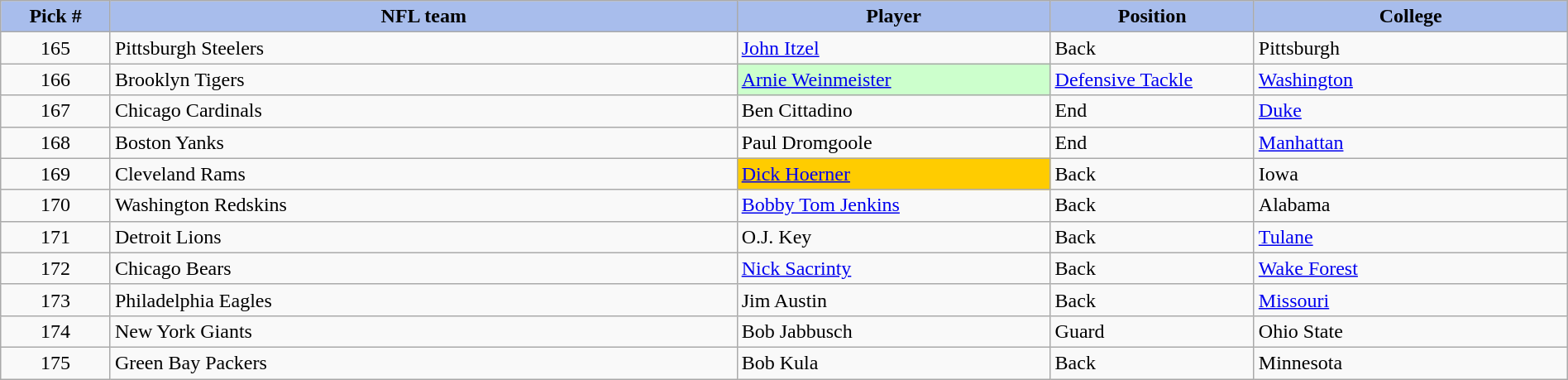<table class="wikitable sortable sortable" style="width: 100%">
<tr>
<th style="background:#A8BDEC;" width=7%>Pick #</th>
<th width=40% style="background:#A8BDEC;">NFL team</th>
<th width=20% style="background:#A8BDEC;">Player</th>
<th width=13% style="background:#A8BDEC;">Position</th>
<th style="background:#A8BDEC;">College</th>
</tr>
<tr>
<td align=center>165</td>
<td>Pittsburgh Steelers</td>
<td><a href='#'>John Itzel</a></td>
<td>Back</td>
<td>Pittsburgh</td>
</tr>
<tr>
<td align=center>166</td>
<td>Brooklyn Tigers</td>
<td bgcolor="#CCFFCC"><a href='#'>Arnie Weinmeister</a></td>
<td><a href='#'>Defensive Tackle</a></td>
<td><a href='#'>Washington</a></td>
</tr>
<tr>
<td align=center>167</td>
<td>Chicago Cardinals</td>
<td>Ben Cittadino</td>
<td>End</td>
<td><a href='#'>Duke</a></td>
</tr>
<tr>
<td align=center>168</td>
<td>Boston Yanks</td>
<td>Paul Dromgoole</td>
<td>End</td>
<td><a href='#'>Manhattan</a></td>
</tr>
<tr>
<td align=center>169</td>
<td>Cleveland Rams</td>
<td bgcolor="#FFCC00"><a href='#'>Dick Hoerner</a></td>
<td>Back</td>
<td>Iowa</td>
</tr>
<tr>
<td align=center>170</td>
<td>Washington Redskins</td>
<td><a href='#'>Bobby Tom Jenkins</a></td>
<td>Back</td>
<td>Alabama</td>
</tr>
<tr>
<td align=center>171</td>
<td>Detroit Lions</td>
<td>O.J. Key</td>
<td>Back</td>
<td><a href='#'>Tulane</a></td>
</tr>
<tr>
<td align=center>172</td>
<td>Chicago Bears</td>
<td><a href='#'>Nick Sacrinty</a></td>
<td>Back</td>
<td><a href='#'>Wake Forest</a></td>
</tr>
<tr>
<td align=center>173</td>
<td>Philadelphia Eagles</td>
<td>Jim Austin</td>
<td>Back</td>
<td><a href='#'>Missouri</a></td>
</tr>
<tr>
<td align=center>174</td>
<td>New York Giants</td>
<td>Bob Jabbusch</td>
<td>Guard</td>
<td>Ohio State</td>
</tr>
<tr>
<td align=center>175</td>
<td>Green Bay Packers</td>
<td>Bob Kula</td>
<td>Back</td>
<td>Minnesota</td>
</tr>
</table>
